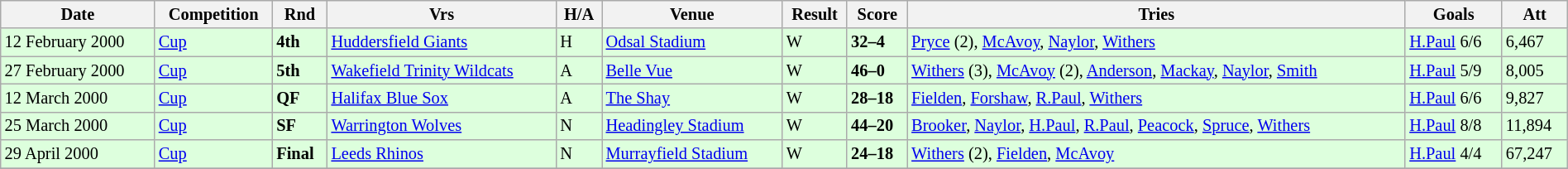<table class="wikitable" style="font-size:85%;" width="100%">
<tr>
<th>Date</th>
<th>Competition</th>
<th>Rnd</th>
<th>Vrs</th>
<th>H/A</th>
<th>Venue</th>
<th>Result</th>
<th>Score</th>
<th>Tries</th>
<th>Goals</th>
<th>Att</th>
</tr>
<tr style="background:#ddffdd;" width=20|>
<td>12 February 2000</td>
<td><a href='#'>Cup</a></td>
<td><strong>4th</strong></td>
<td><a href='#'>Huddersfield Giants</a></td>
<td>H</td>
<td><a href='#'>Odsal Stadium</a></td>
<td>W</td>
<td><strong>32–4</strong></td>
<td><a href='#'>Pryce</a> (2), <a href='#'>McAvoy</a>, <a href='#'>Naylor</a>, <a href='#'>Withers</a></td>
<td><a href='#'>H.Paul</a> 6/6</td>
<td>6,467</td>
</tr>
<tr style="background:#ddffdd;" width=20|>
<td>27 February 2000</td>
<td><a href='#'>Cup</a></td>
<td><strong>5th</strong></td>
<td><a href='#'>Wakefield Trinity Wildcats</a></td>
<td>A</td>
<td><a href='#'>Belle Vue</a></td>
<td>W</td>
<td><strong>46–0</strong></td>
<td><a href='#'>Withers</a> (3), <a href='#'>McAvoy</a> (2), <a href='#'>Anderson</a>, <a href='#'>Mackay</a>, <a href='#'>Naylor</a>, <a href='#'>Smith</a></td>
<td><a href='#'>H.Paul</a> 5/9</td>
<td>8,005</td>
</tr>
<tr style="background:#ddffdd;" width=20|>
<td>12 March 2000</td>
<td><a href='#'>Cup</a></td>
<td><strong>QF</strong></td>
<td><a href='#'>Halifax Blue Sox</a></td>
<td>A</td>
<td><a href='#'>The Shay</a></td>
<td>W</td>
<td><strong>28–18</strong></td>
<td><a href='#'>Fielden</a>, <a href='#'>Forshaw</a>, <a href='#'>R.Paul</a>, <a href='#'>Withers</a></td>
<td><a href='#'>H.Paul</a> 6/6</td>
<td>9,827</td>
</tr>
<tr style="background:#ddffdd;" width=20|>
<td>25 March 2000</td>
<td><a href='#'>Cup</a></td>
<td><strong>SF</strong></td>
<td><a href='#'>Warrington Wolves</a></td>
<td>N</td>
<td><a href='#'>Headingley Stadium</a></td>
<td>W</td>
<td><strong>44–20</strong></td>
<td><a href='#'>Brooker</a>, <a href='#'>Naylor</a>, <a href='#'>H.Paul</a>, <a href='#'>R.Paul</a>, <a href='#'>Peacock</a>, <a href='#'>Spruce</a>, <a href='#'>Withers</a></td>
<td><a href='#'>H.Paul</a> 8/8</td>
<td>11,894</td>
</tr>
<tr style="background:#ddffdd;" width=20|>
<td>29 April 2000</td>
<td><a href='#'>Cup</a></td>
<td><strong>Final</strong></td>
<td><a href='#'>Leeds Rhinos</a></td>
<td>N</td>
<td><a href='#'>Murrayfield Stadium</a></td>
<td>W</td>
<td><strong>24–18</strong></td>
<td><a href='#'>Withers</a> (2), <a href='#'>Fielden</a>, <a href='#'>McAvoy</a></td>
<td><a href='#'>H.Paul</a> 4/4</td>
<td>67,247</td>
</tr>
<tr>
</tr>
</table>
